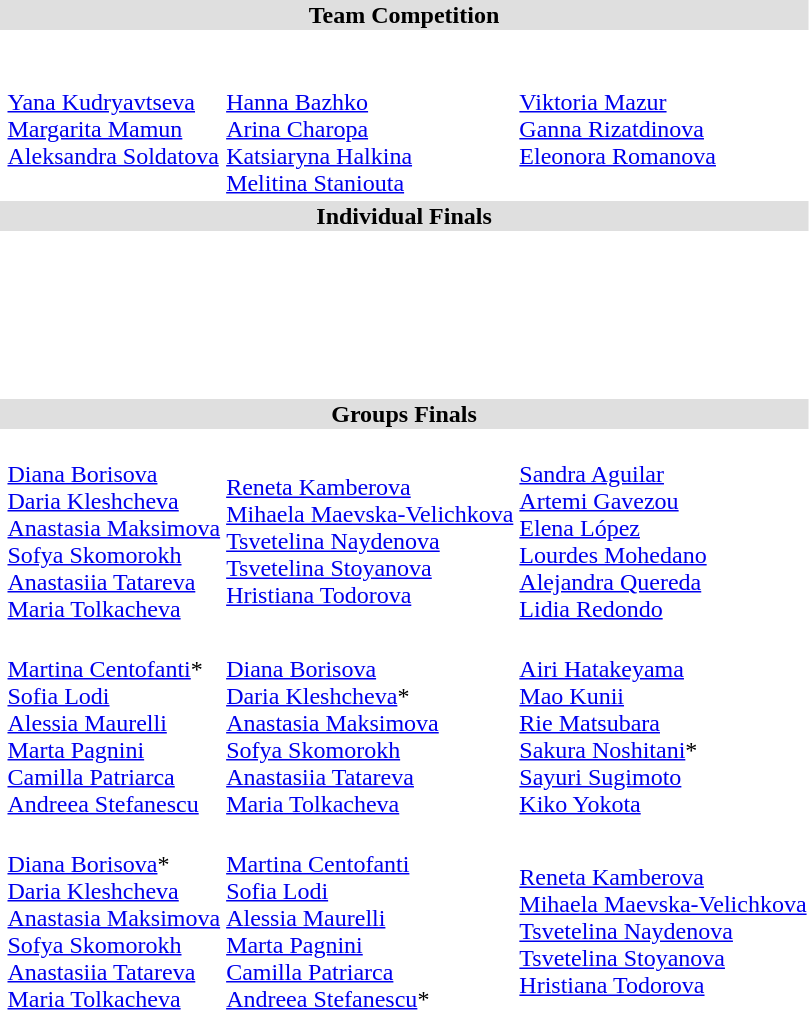<table>
<tr bgcolor="#DFDFDF">
<td colspan="4" align="center"><strong>Team Competition</strong></td>
</tr>
<tr>
<th scope=row style="text-align:left"><br></th>
<td valign="top"><br><br><a href='#'>Yana Kudryavtseva</a><br>
<a href='#'>Margarita Mamun</a><br>
<a href='#'>Aleksandra Soldatova</a><br></td>
<td valign="top"><br><br><a href='#'>Hanna Bazhko</a><br>
<a href='#'>Arina Charopa</a><br>
<a href='#'>Katsiaryna Halkina</a><br>
<a href='#'>Melitina Staniouta</a><br></td>
<td valign="top"><br><br><a href='#'>Viktoria Mazur</a><br>
<a href='#'>Ganna Rizatdinova</a><br>
<a href='#'>Eleonora Romanova</a> <br></td>
</tr>
<tr bgcolor="#DFDFDF">
<td colspan="4" align="center"><strong>Individual Finals</strong></td>
</tr>
<tr>
<th scope=row style="text-align:left"><br></th>
<td></td>
<td></td>
<td></td>
</tr>
<tr>
<td><br></td>
<td></td>
<td></td>
<td></td>
</tr>
<tr>
<td scope=row style="text-align:left"><br></td>
<td></td>
<td></td>
<td></td>
</tr>
<tr>
<th scope=row style="text-align:left"><br></th>
<td></td>
<td></td>
<td></td>
</tr>
<tr>
<th scope=row style="text-align:left"><br></th>
<td></td>
<td></td>
<td></td>
</tr>
<tr bgcolor="#DFDFDF">
<td colspan="4" align="center"><strong>Groups Finals</strong></td>
</tr>
<tr>
<th scope=row style="text-align:left"><br></th>
<td> <br><a href='#'>Diana Borisova</a><br><a href='#'>Daria Kleshcheva</a><br><a href='#'>Anastasia Maksimova</a><br><a href='#'>Sofya Skomorokh</a><br><a href='#'>Anastasiia Tatareva</a><br><a href='#'>Maria Tolkacheva</a></td>
<td> <br><a href='#'>Reneta Kamberova</a><br><a href='#'>Mihaela Maevska-Velichkova</a><br><a href='#'>Tsvetelina Naydenova</a><br><a href='#'>Tsvetelina Stoyanova</a><br><a href='#'>Hristiana Todorova</a></td>
<td> <br><a href='#'>Sandra Aguilar</a><br><a href='#'>Artemi Gavezou</a><br><a href='#'>Elena López</a><br><a href='#'>Lourdes Mohedano</a><br><a href='#'>Alejandra Quereda</a><br><a href='#'>Lidia Redondo</a></td>
</tr>
<tr>
<th scope=row style="text-align:left"><br></th>
<td> <br><a href='#'>Martina Centofanti</a>*<br><a href='#'>Sofia Lodi</a><br><a href='#'>Alessia Maurelli</a><br><a href='#'>Marta Pagnini</a><br><a href='#'>Camilla Patriarca</a><br><a href='#'>Andreea Stefanescu</a></td>
<td> <br><a href='#'>Diana Borisova</a><br><a href='#'>Daria Kleshcheva</a>*<br><a href='#'>Anastasia Maksimova</a><br><a href='#'>Sofya Skomorokh</a><br><a href='#'>Anastasiia Tatareva</a><br><a href='#'>Maria Tolkacheva</a></td>
<td> <br><a href='#'>Airi Hatakeyama</a><br><a href='#'>Mao Kunii</a><br><a href='#'>Rie Matsubara</a><br><a href='#'>Sakura Noshitani</a>*<br><a href='#'>Sayuri Sugimoto</a><br><a href='#'>Kiko Yokota</a></td>
</tr>
<tr>
<th scope=row style="text-align:left"><br></th>
<td> <br><a href='#'>Diana Borisova</a>*<br><a href='#'>Daria Kleshcheva</a><br><a href='#'>Anastasia Maksimova</a><br><a href='#'>Sofya Skomorokh</a><br><a href='#'>Anastasiia Tatareva</a><br><a href='#'>Maria Tolkacheva</a></td>
<td> <br><a href='#'>Martina Centofanti</a><br><a href='#'>Sofia Lodi</a><br><a href='#'>Alessia Maurelli</a><br><a href='#'>Marta Pagnini</a><br><a href='#'>Camilla Patriarca</a><br><a href='#'>Andreea Stefanescu</a>*</td>
<td> <br><a href='#'>Reneta Kamberova</a><br><a href='#'>Mihaela Maevska-Velichkova</a><br><a href='#'>Tsvetelina Naydenova</a><br><a href='#'>Tsvetelina Stoyanova</a><br><a href='#'>Hristiana Todorova</a></td>
</tr>
</table>
